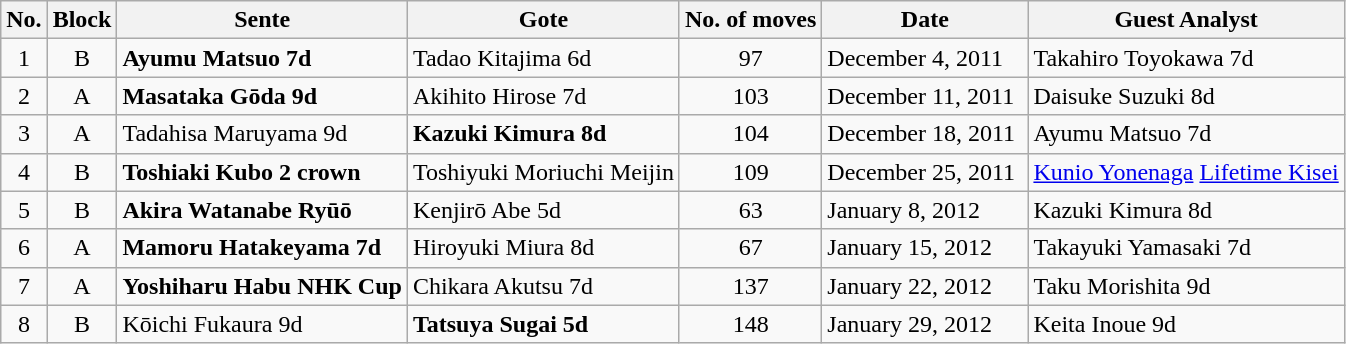<table class="wikitable">
<tr>
<th width="20">No.</th>
<th>Block</th>
<th>Sente</th>
<th>Gote</th>
<th>No. of moves</th>
<th width="130">Date</th>
<th>Guest Analyst</th>
</tr>
<tr>
<td align="center">1</td>
<td align="center">B</td>
<td><strong>Ayumu Matsuo 7d</strong></td>
<td>Tadao Kitajima 6d</td>
<td align="center">97</td>
<td>December 4, 2011</td>
<td>Takahiro Toyokawa 7d</td>
</tr>
<tr>
<td align="center">2</td>
<td align="center">A</td>
<td><strong>Masataka Gōda 9d</strong></td>
<td>Akihito Hirose 7d</td>
<td align="center">103</td>
<td>December 11, 2011</td>
<td>Daisuke Suzuki 8d</td>
</tr>
<tr>
<td align="center">3</td>
<td align="center">A</td>
<td>Tadahisa Maruyama 9d</td>
<td><strong>Kazuki Kimura 8d</strong></td>
<td align="center">104</td>
<td>December 18, 2011</td>
<td>Ayumu Matsuo 7d</td>
</tr>
<tr>
<td align="center">4</td>
<td align="center">B</td>
<td><strong>Toshiaki Kubo 2 crown</strong></td>
<td>Toshiyuki Moriuchi Meijin</td>
<td align="center">109</td>
<td>December 25, 2011</td>
<td><a href='#'>Kunio Yonenaga</a> <a href='#'>Lifetime Kisei</a></td>
</tr>
<tr>
<td align="center">5</td>
<td align="center">B</td>
<td><strong>Akira Watanabe Ryūō</strong></td>
<td>Kenjirō Abe 5d</td>
<td align="center">63</td>
<td>January 8, 2012</td>
<td>Kazuki Kimura 8d</td>
</tr>
<tr>
<td align="center">6</td>
<td align="center">A</td>
<td><strong>Mamoru Hatakeyama 7d</strong></td>
<td>Hiroyuki Miura 8d</td>
<td align="center">67</td>
<td>January 15, 2012</td>
<td>Takayuki Yamasaki 7d</td>
</tr>
<tr>
<td align="center">7</td>
<td align="center">A</td>
<td><strong>Yoshiharu Habu NHK Cup</strong></td>
<td>Chikara Akutsu 7d</td>
<td align="center">137</td>
<td>January 22, 2012</td>
<td>Taku Morishita 9d</td>
</tr>
<tr>
<td align="center">8</td>
<td align="center">B</td>
<td>Kōichi Fukaura 9d</td>
<td><strong>Tatsuya Sugai 5d</strong></td>
<td align="center">148</td>
<td>January 29, 2012</td>
<td>Keita Inoue 9d</td>
</tr>
</table>
